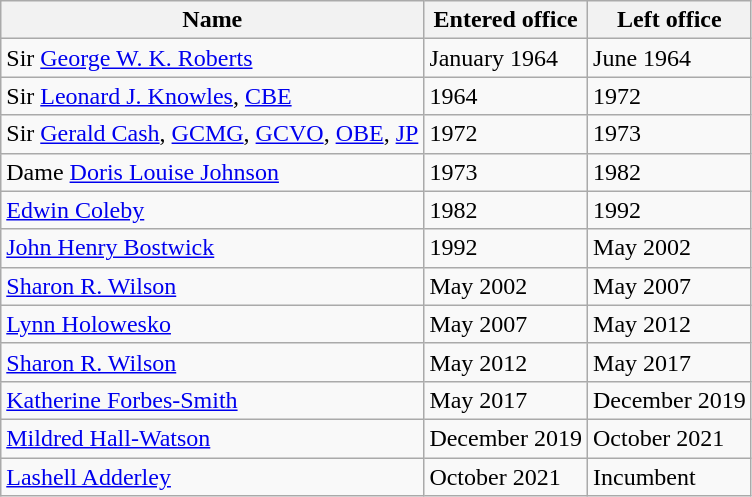<table class="wikitable">
<tr>
<th>Name</th>
<th>Entered office</th>
<th>Left office</th>
</tr>
<tr>
<td>Sir <a href='#'>George W. K. Roberts</a></td>
<td>January 1964</td>
<td>June 1964</td>
</tr>
<tr>
<td>Sir <a href='#'>Leonard J. Knowles</a>, <a href='#'>CBE</a></td>
<td>1964</td>
<td>1972</td>
</tr>
<tr>
<td>Sir <a href='#'>Gerald Cash</a>, <a href='#'>GCMG</a>, <a href='#'>GCVO</a>, <a href='#'>OBE</a>, <a href='#'>JP</a></td>
<td>1972</td>
<td>1973</td>
</tr>
<tr>
<td>Dame <a href='#'>Doris Louise Johnson</a></td>
<td>1973</td>
<td>1982</td>
</tr>
<tr>
<td><a href='#'>Edwin Coleby</a></td>
<td>1982</td>
<td>1992</td>
</tr>
<tr>
<td><a href='#'>John Henry Bostwick</a></td>
<td>1992</td>
<td>May 2002</td>
</tr>
<tr>
<td><a href='#'>Sharon R. Wilson</a></td>
<td>May 2002</td>
<td>May 2007</td>
</tr>
<tr>
<td><a href='#'>Lynn Holowesko</a></td>
<td>May 2007</td>
<td>May 2012</td>
</tr>
<tr>
<td><a href='#'>Sharon R. Wilson</a></td>
<td>May 2012</td>
<td>May 2017</td>
</tr>
<tr>
<td><a href='#'>Katherine Forbes-Smith</a></td>
<td>May 2017</td>
<td>December 2019</td>
</tr>
<tr>
<td><a href='#'>Mildred Hall-Watson</a></td>
<td>December 2019</td>
<td>October 2021</td>
</tr>
<tr>
<td><a href='#'>Lashell Adderley</a></td>
<td>October 2021</td>
<td>Incumbent</td>
</tr>
</table>
